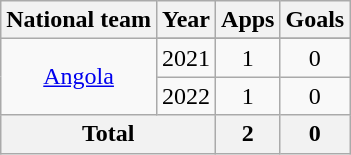<table class="wikitable" style="text-align:center">
<tr>
<th>National team</th>
<th>Year</th>
<th>Apps</th>
<th>Goals</th>
</tr>
<tr>
<td rowspan=3><a href='#'>Angola</a></td>
</tr>
<tr>
<td>2021</td>
<td>1</td>
<td>0</td>
</tr>
<tr>
<td>2022</td>
<td>1</td>
<td>0</td>
</tr>
<tr>
<th colspan="2">Total</th>
<th>2</th>
<th>0</th>
</tr>
</table>
